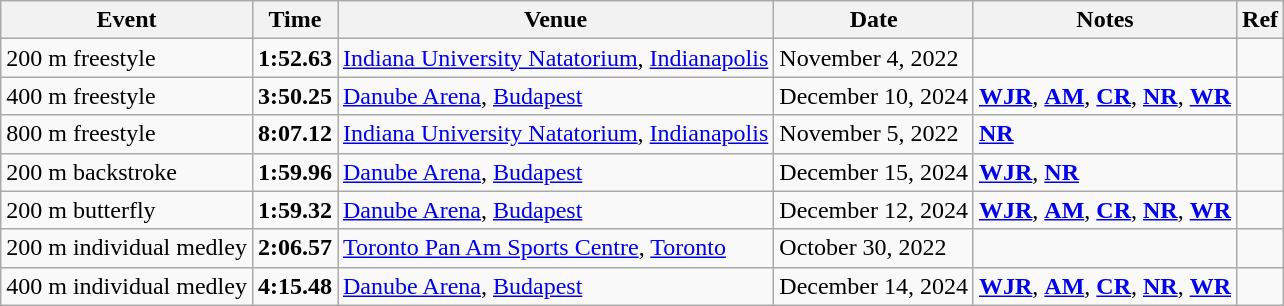<table class="wikitable">
<tr>
<th>Event</th>
<th>Time</th>
<th>Venue</th>
<th>Date</th>
<th>Notes</th>
<th>Ref</th>
</tr>
<tr>
<td>200 m freestyle</td>
<td><strong>1:52.63</strong></td>
<td><a href='#'>Indiana University Natatorium</a>, <a href='#'>Indianapolis</a></td>
<td>November 4, 2022</td>
<td></td>
<td style="text-align:center;"></td>
</tr>
<tr>
<td>400 m freestyle</td>
<td><strong>3:50.25</strong></td>
<td><a href='#'>Danube Arena</a>, <a href='#'>Budapest</a></td>
<td>December 10, 2024</td>
<td><strong><a href='#'>WJR</a></strong>, <strong><a href='#'>AM</a></strong>, <strong><a href='#'>CR</a></strong>, <strong><a href='#'>NR</a></strong>, <strong><a href='#'>WR</a></strong></td>
<td style="text-align:center;"></td>
</tr>
<tr>
<td>800 m freestyle</td>
<td><strong>8:07.12</strong></td>
<td><a href='#'>Indiana University Natatorium</a>, <a href='#'>Indianapolis</a></td>
<td>November 5, 2022</td>
<td><strong><a href='#'>NR</a></strong></td>
<td style="text-align:center;"></td>
</tr>
<tr>
<td>200 m backstroke</td>
<td><strong>1:59.96</strong></td>
<td><a href='#'>Danube Arena</a>, <a href='#'>Budapest</a></td>
<td>December 15, 2024</td>
<td><strong><a href='#'>WJR</a></strong>, <strong><a href='#'>NR</a></strong></td>
<td style="text-align:center;"></td>
</tr>
<tr>
<td>200 m butterfly</td>
<td><strong>1:59.32</strong></td>
<td><a href='#'>Danube Arena</a>, <a href='#'>Budapest</a></td>
<td>December 12, 2024</td>
<td><strong><a href='#'>WJR</a></strong>, <strong><a href='#'>AM</a></strong>, <strong><a href='#'>CR</a></strong>, <strong><a href='#'>NR</a></strong>, <strong><a href='#'>WR</a></strong></td>
<td style="text-align:center;"></td>
</tr>
<tr>
<td>200 m individual medley</td>
<td><strong>2:06.57</strong></td>
<td><a href='#'>Toronto Pan Am Sports Centre</a>, <a href='#'>Toronto</a></td>
<td>October 30, 2022</td>
<td></td>
<td style="text-align:center;"></td>
</tr>
<tr>
<td>400 m individual medley</td>
<td><strong> 4:15.48</strong></td>
<td><a href='#'>Danube Arena</a>, <a href='#'>Budapest</a></td>
<td>December 14, 2024</td>
<td><strong><a href='#'>WJR</a></strong>, <strong><a href='#'>AM</a></strong>, <strong><a href='#'>CR</a></strong>, <strong><a href='#'>NR</a></strong>, <strong><a href='#'>WR</a></strong></td>
<td style="text-align:center;"></td>
</tr>
</table>
